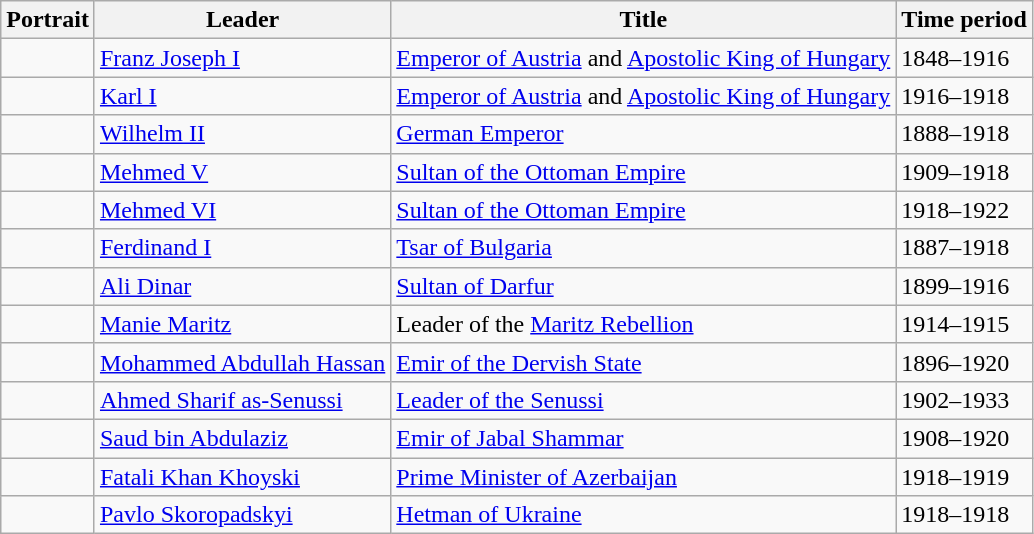<table class="wikitable">
<tr>
<th>Portrait</th>
<th>Leader</th>
<th>Title</th>
<th>Time period</th>
</tr>
<tr>
<td></td>
<td><a href='#'>Franz Joseph I</a></td>
<td><a href='#'>Emperor of Austria</a> and <a href='#'>Apostolic King of Hungary</a></td>
<td>1848–1916</td>
</tr>
<tr>
<td></td>
<td><a href='#'>Karl I</a></td>
<td><a href='#'>Emperor of Austria</a> and <a href='#'>Apostolic King of Hungary</a></td>
<td>1916–1918</td>
</tr>
<tr>
<td></td>
<td><a href='#'>Wilhelm II</a></td>
<td><a href='#'>German Emperor</a></td>
<td>1888–1918</td>
</tr>
<tr>
<td></td>
<td><a href='#'>Mehmed V</a></td>
<td><a href='#'>Sultan of the Ottoman Empire</a></td>
<td>1909–1918</td>
</tr>
<tr>
<td></td>
<td><a href='#'>Mehmed VI</a></td>
<td><a href='#'>Sultan of the Ottoman Empire</a></td>
<td>1918–1922</td>
</tr>
<tr>
<td></td>
<td><a href='#'>Ferdinand I</a></td>
<td><a href='#'>Tsar of Bulgaria</a></td>
<td>1887–1918</td>
</tr>
<tr>
<td></td>
<td><a href='#'>Ali Dinar</a></td>
<td><a href='#'>Sultan of Darfur</a></td>
<td>1899–1916</td>
</tr>
<tr>
<td></td>
<td><a href='#'>Manie Maritz</a></td>
<td>Leader of the <a href='#'>Maritz Rebellion</a></td>
<td>1914–1915</td>
</tr>
<tr>
<td></td>
<td><a href='#'>Mohammed Abdullah Hassan</a></td>
<td><a href='#'>Emir of the Dervish State</a></td>
<td>1896–1920</td>
</tr>
<tr>
<td></td>
<td><a href='#'>Ahmed Sharif as-Senussi</a></td>
<td><a href='#'>Leader of the Senussi</a></td>
<td>1902–1933</td>
</tr>
<tr>
<td></td>
<td><a href='#'>Saud bin Abdulaziz</a></td>
<td><a href='#'>Emir of Jabal Shammar</a></td>
<td>1908–1920</td>
</tr>
<tr>
<td></td>
<td><a href='#'>Fatali Khan Khoyski</a></td>
<td><a href='#'>Prime Minister of Azerbaijan</a></td>
<td>1918–1919</td>
</tr>
<tr>
<td></td>
<td><a href='#'>Pavlo Skoropadskyi</a></td>
<td><a href='#'>Hetman of Ukraine</a></td>
<td>1918–1918</td>
</tr>
</table>
